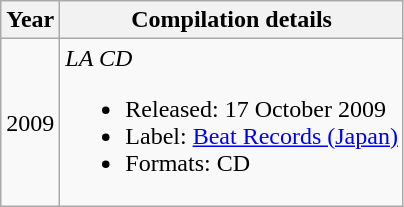<table class="wikitable" style="text-align:center;">
<tr>
<th>Year</th>
<th>Compilation details</th>
</tr>
<tr>
<td>2009</td>
<td align="left"><em>LA CD</em><br><ul><li>Released: 17 October 2009</li><li>Label: <a href='#'>Beat Records (Japan)</a></li><li>Formats: CD</li></ul></td>
</tr>
</table>
